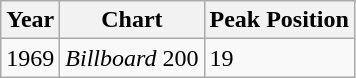<table class="wikitable">
<tr>
<th align="left">Year</th>
<th align="left">Chart</th>
<th align="left">Peak Position</th>
</tr>
<tr>
<td align="left">1969</td>
<td align="left"><em>Billboard</em> 200</td>
<td align="left">19</td>
</tr>
</table>
